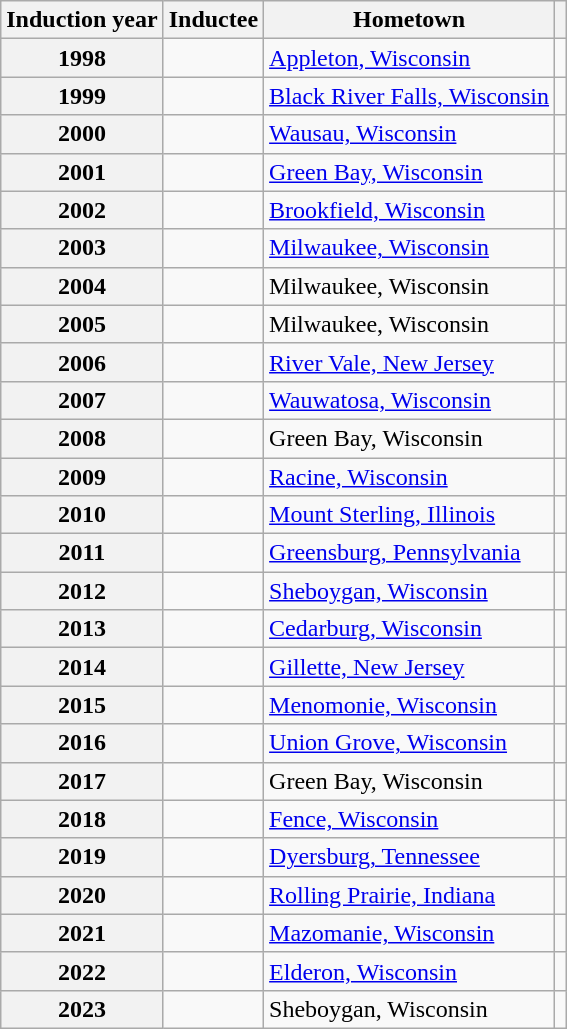<table class="wikitable sortable" style="text-align: left;">
<tr>
<th scope="col">Induction year</th>
<th scope="col">Inductee</th>
<th scope="col">Hometown</th>
<th scope="col"></th>
</tr>
<tr>
<th scope="row" align="center">1998</th>
<td></td>
<td><a href='#'>Appleton, Wisconsin</a></td>
<td align="center"></td>
</tr>
<tr>
<th scope="row" align="center">1999</th>
<td></td>
<td><a href='#'>Black River Falls, Wisconsin</a></td>
<td align="center"></td>
</tr>
<tr>
<th scope="row" align="center">2000</th>
<td></td>
<td><a href='#'>Wausau, Wisconsin</a></td>
<td align="center"></td>
</tr>
<tr>
<th scope="row" align="center">2001</th>
<td></td>
<td><a href='#'>Green Bay, Wisconsin</a></td>
<td align="center"></td>
</tr>
<tr>
<th scope="row" align="center">2002</th>
<td></td>
<td><a href='#'>Brookfield, Wisconsin</a></td>
<td align="center"></td>
</tr>
<tr>
<th scope="row" align="center">2003</th>
<td></td>
<td><a href='#'>Milwaukee, Wisconsin</a></td>
<td align="center"></td>
</tr>
<tr>
<th scope="row" align="center">2004</th>
<td></td>
<td>Milwaukee, Wisconsin</td>
<td align="center"></td>
</tr>
<tr>
<th scope="row" align="center">2005</th>
<td></td>
<td>Milwaukee, Wisconsin</td>
<td align="center"></td>
</tr>
<tr>
<th scope="row" align="center">2006</th>
<td></td>
<td><a href='#'>River Vale, New Jersey</a></td>
<td align="center"></td>
</tr>
<tr>
<th scope="row" align="center">2007</th>
<td></td>
<td><a href='#'>Wauwatosa, Wisconsin</a></td>
<td align="center"></td>
</tr>
<tr>
<th scope="row" align="center">2008</th>
<td></td>
<td>Green Bay, Wisconsin</td>
<td align="center"></td>
</tr>
<tr>
<th scope="row" align="center">2009</th>
<td></td>
<td><a href='#'>Racine, Wisconsin</a></td>
<td align="center"></td>
</tr>
<tr>
<th scope="row" align="center">2010</th>
<td></td>
<td><a href='#'>Mount Sterling, Illinois</a></td>
<td align="center"></td>
</tr>
<tr>
<th scope="row" align="center">2011</th>
<td></td>
<td><a href='#'>Greensburg, Pennsylvania</a></td>
<td align="center"></td>
</tr>
<tr>
<th scope="row" align="center">2012</th>
<td></td>
<td><a href='#'>Sheboygan, Wisconsin</a></td>
<td align="center"></td>
</tr>
<tr>
<th scope="row" align="center">2013</th>
<td></td>
<td><a href='#'>Cedarburg, Wisconsin</a></td>
<td align="center"></td>
</tr>
<tr>
<th scope="row" align="center">2014</th>
<td></td>
<td><a href='#'>Gillette, New Jersey</a></td>
<td align="center"></td>
</tr>
<tr>
<th scope="row" align="center">2015</th>
<td></td>
<td><a href='#'>Menomonie, Wisconsin</a></td>
<td align="center"></td>
</tr>
<tr>
<th scope="row" align="center">2016</th>
<td></td>
<td><a href='#'>Union Grove, Wisconsin</a></td>
<td align="center"></td>
</tr>
<tr>
<th scope="row" align="center">2017</th>
<td></td>
<td>Green Bay, Wisconsin</td>
<td align="center"></td>
</tr>
<tr>
<th scope="row" align="center">2018</th>
<td></td>
<td><a href='#'>Fence, Wisconsin</a></td>
<td align="center"></td>
</tr>
<tr>
<th scope="row" align="center">2019</th>
<td></td>
<td><a href='#'>Dyersburg, Tennessee</a></td>
<td align="center"></td>
</tr>
<tr>
<th scope="row" align="center">2020</th>
<td></td>
<td><a href='#'>Rolling Prairie, Indiana</a></td>
<td align="center"></td>
</tr>
<tr>
<th scope="row" align="center">2021</th>
<td></td>
<td><a href='#'>Mazomanie, Wisconsin</a></td>
<td align="center"></td>
</tr>
<tr>
<th scope="row" align="center">2022</th>
<td></td>
<td><a href='#'>Elderon, Wisconsin</a></td>
<td align="center"></td>
</tr>
<tr>
<th scope="row" align="center">2023</th>
<td></td>
<td>Sheboygan, Wisconsin</td>
<td align="center"></td>
</tr>
</table>
